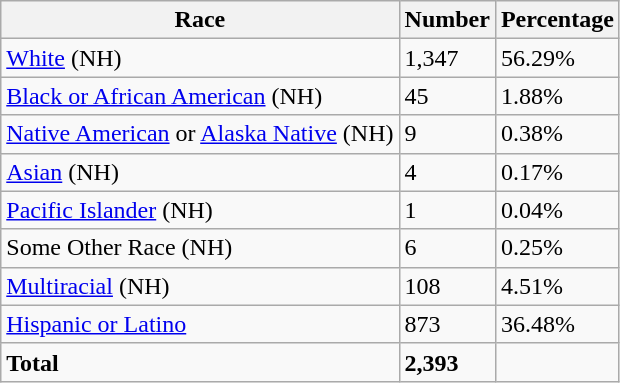<table class="wikitable">
<tr>
<th>Race</th>
<th>Number</th>
<th>Percentage</th>
</tr>
<tr>
<td><a href='#'>White</a> (NH)</td>
<td>1,347</td>
<td>56.29%</td>
</tr>
<tr>
<td><a href='#'>Black or African American</a> (NH)</td>
<td>45</td>
<td>1.88%</td>
</tr>
<tr>
<td><a href='#'>Native American</a> or <a href='#'>Alaska Native</a> (NH)</td>
<td>9</td>
<td>0.38%</td>
</tr>
<tr>
<td><a href='#'>Asian</a> (NH)</td>
<td>4</td>
<td>0.17%</td>
</tr>
<tr>
<td><a href='#'>Pacific Islander</a> (NH)</td>
<td>1</td>
<td>0.04%</td>
</tr>
<tr>
<td>Some Other Race (NH)</td>
<td>6</td>
<td>0.25%</td>
</tr>
<tr>
<td><a href='#'>Multiracial</a> (NH)</td>
<td>108</td>
<td>4.51%</td>
</tr>
<tr>
<td><a href='#'>Hispanic or Latino</a></td>
<td>873</td>
<td>36.48%</td>
</tr>
<tr>
<td><strong>Total</strong></td>
<td><strong>2,393</strong></td>
<td></td>
</tr>
</table>
